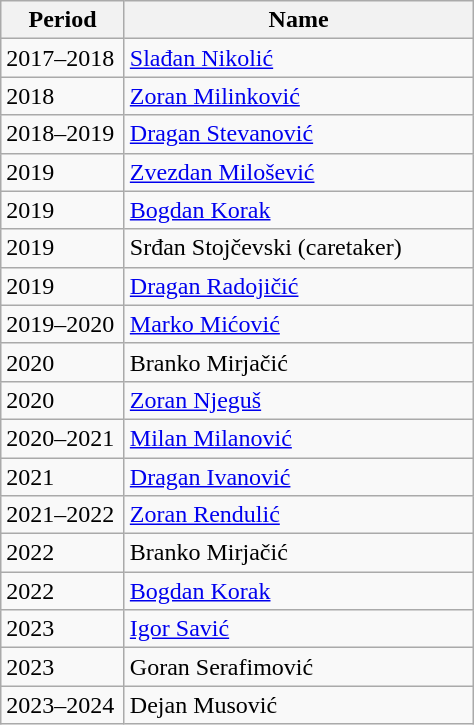<table class="wikitable">
<tr>
<th width="75">Period</th>
<th width="225">Name</th>
</tr>
<tr>
<td>2017–2018</td>
<td> <a href='#'>Slađan Nikolić</a></td>
</tr>
<tr>
<td>2018</td>
<td> <a href='#'>Zoran Milinković</a></td>
</tr>
<tr>
<td>2018–2019</td>
<td> <a href='#'>Dragan Stevanović</a></td>
</tr>
<tr>
<td>2019</td>
<td> <a href='#'>Zvezdan Milošević</a></td>
</tr>
<tr>
<td>2019</td>
<td> <a href='#'>Bogdan Korak</a></td>
</tr>
<tr>
<td>2019</td>
<td> Srđan Stojčevski (caretaker)</td>
</tr>
<tr>
<td>2019</td>
<td> <a href='#'>Dragan Radojičić</a></td>
</tr>
<tr>
<td>2019–2020</td>
<td> <a href='#'>Marko Mićović</a></td>
</tr>
<tr>
<td>2020</td>
<td> Branko Mirjačić</td>
</tr>
<tr>
<td>2020</td>
<td> <a href='#'>Zoran Njeguš</a></td>
</tr>
<tr>
<td>2020–2021</td>
<td> <a href='#'>Milan Milanović</a></td>
</tr>
<tr>
<td>2021</td>
<td> <a href='#'>Dragan Ivanović</a></td>
</tr>
<tr>
<td>2021–2022</td>
<td> <a href='#'>Zoran Rendulić</a></td>
</tr>
<tr>
<td>2022</td>
<td> Branko Mirjačić</td>
</tr>
<tr>
<td>2022</td>
<td> <a href='#'>Bogdan Korak</a></td>
</tr>
<tr>
<td>2023</td>
<td> <a href='#'>Igor Savić</a></td>
</tr>
<tr>
<td>2023</td>
<td> Goran Serafimović</td>
</tr>
<tr>
<td>2023–2024</td>
<td> Dejan Musović</td>
</tr>
</table>
